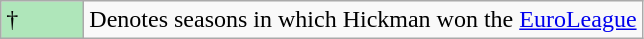<table class="wikitable">
<tr>
<td style="background:#AFE6BA; width:3em;">†</td>
<td>Denotes seasons in which Hickman won the <a href='#'>EuroLeague</a></td>
</tr>
</table>
